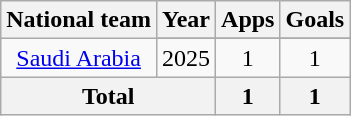<table class="wikitable" style="text-align:center">
<tr>
<th>National team</th>
<th>Year</th>
<th>Apps</th>
<th>Goals</th>
</tr>
<tr>
<td rowspan="2"><a href='#'>Saudi Arabia</a></td>
</tr>
<tr>
<td>2025</td>
<td>1</td>
<td>1</td>
</tr>
<tr>
<th colspan="2">Total</th>
<th>1</th>
<th>1</th>
</tr>
</table>
